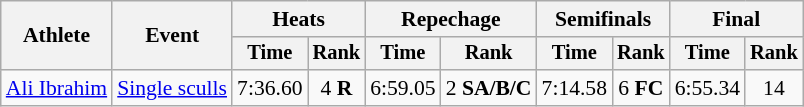<table class="wikitable" style="font-size:90%">
<tr>
<th rowspan="2">Athlete</th>
<th rowspan="2">Event</th>
<th colspan="2">Heats</th>
<th colspan="2">Repechage</th>
<th colspan="2">Semifinals</th>
<th colspan="2">Final</th>
</tr>
<tr style="font-size:95%">
<th>Time</th>
<th>Rank</th>
<th>Time</th>
<th>Rank</th>
<th>Time</th>
<th>Rank</th>
<th>Time</th>
<th>Rank</th>
</tr>
<tr align=center>
<td align=left><a href='#'>Ali Ibrahim</a></td>
<td align=left><a href='#'>Single sculls</a></td>
<td>7:36.60</td>
<td>4 <strong>R</strong></td>
<td>6:59.05</td>
<td>2 <strong>SA/B/C</strong></td>
<td>7:14.58</td>
<td>6 <strong>FC</strong></td>
<td>6:55.34</td>
<td>14</td>
</tr>
</table>
